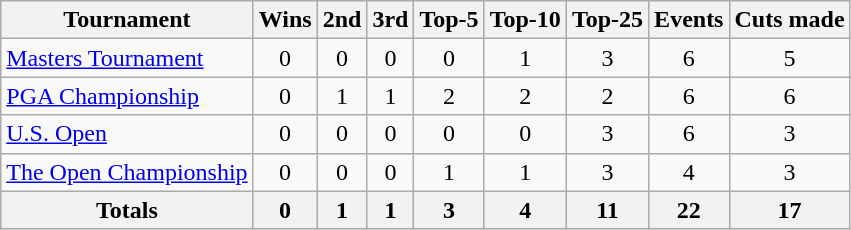<table class=wikitable style=text-align:center>
<tr>
<th>Tournament</th>
<th>Wins</th>
<th>2nd</th>
<th>3rd</th>
<th>Top-5</th>
<th>Top-10</th>
<th>Top-25</th>
<th>Events</th>
<th>Cuts made</th>
</tr>
<tr>
<td align=left><a href='#'>Masters Tournament</a></td>
<td>0</td>
<td>0</td>
<td>0</td>
<td>0</td>
<td>1</td>
<td>3</td>
<td>6</td>
<td>5</td>
</tr>
<tr>
<td align=left><a href='#'>PGA Championship</a></td>
<td>0</td>
<td>1</td>
<td>1</td>
<td>2</td>
<td>2</td>
<td>2</td>
<td>6</td>
<td>6</td>
</tr>
<tr>
<td align=left><a href='#'>U.S. Open</a></td>
<td>0</td>
<td>0</td>
<td>0</td>
<td>0</td>
<td>0</td>
<td>3</td>
<td>6</td>
<td>3</td>
</tr>
<tr>
<td align=left><a href='#'>The Open Championship</a></td>
<td>0</td>
<td>0</td>
<td>0</td>
<td>1</td>
<td>1</td>
<td>3</td>
<td>4</td>
<td>3</td>
</tr>
<tr>
<th>Totals</th>
<th>0</th>
<th>1</th>
<th>1</th>
<th>3</th>
<th>4</th>
<th>11</th>
<th>22</th>
<th>17</th>
</tr>
</table>
